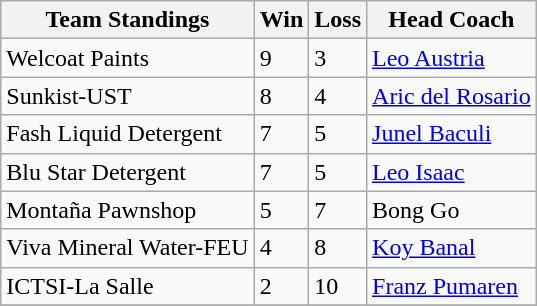<table class="wikitable">
<tr>
<th>Team Standings</th>
<th>Win</th>
<th>Loss</th>
<th>Head Coach</th>
</tr>
<tr>
<td>Welcoat Paints</td>
<td>9</td>
<td>3</td>
<td><a href='#'>Leo Austria</a></td>
</tr>
<tr>
<td>Sunkist-UST</td>
<td>8</td>
<td>4</td>
<td><a href='#'>Aric del Rosario</a></td>
</tr>
<tr>
<td>Fash Liquid Detergent</td>
<td>7</td>
<td>5</td>
<td><a href='#'>Junel Baculi</a></td>
</tr>
<tr>
<td>Blu Star Detergent</td>
<td>7</td>
<td>5</td>
<td><a href='#'>Leo Isaac</a></td>
</tr>
<tr>
<td>Montaña Pawnshop</td>
<td>5</td>
<td>7</td>
<td>Bong Go</td>
</tr>
<tr>
<td>Viva Mineral Water-FEU</td>
<td>4</td>
<td>8</td>
<td><a href='#'>Koy Banal</a></td>
</tr>
<tr>
<td>ICTSI-La Salle</td>
<td>2</td>
<td>10</td>
<td><a href='#'>Franz Pumaren</a></td>
</tr>
<tr>
</tr>
</table>
